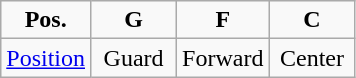<table class="wikitable" {| class="wikitable" style="text-align: center;">
<tr>
<td width="50"><strong>Pos.</strong></td>
<td width="50"><strong>G</strong></td>
<td width="50"><strong>F</strong></td>
<td width="50"><strong>C</strong></td>
</tr>
<tr>
<td><a href='#'>Position</a></td>
<td>Guard</td>
<td>Forward</td>
<td>Center</td>
</tr>
</table>
